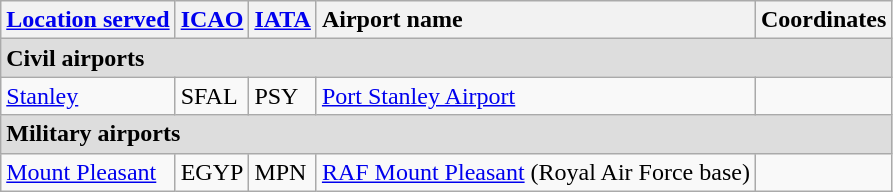<table class="wikitable sortable">
<tr>
<th style="text-align:left;"><a href='#'>Location served</a></th>
<th style="text-align:left;"><a href='#'>ICAO</a></th>
<th style="text-align:left;"><a href='#'>IATA</a></th>
<th style="text-align:left;">Airport name</th>
<th>Coordinates</th>
</tr>
<tr class="sortbottom">
<th colspan="9" style="text-align:left; background:#DDDDDD;">Civil airports</th>
</tr>
<tr valign="top">
<td><a href='#'>Stanley</a></td>
<td>SFAL</td>
<td>PSY</td>
<td><a href='#'>Port Stanley Airport</a></td>
<td></td>
</tr>
<tr class="sortbottom">
<th colspan="9" style="text-align:left; background:#DDDDDD;">Military airports</th>
</tr>
<tr valign="top">
<td><a href='#'>Mount Pleasant</a></td>
<td>EGYP</td>
<td>MPN</td>
<td><a href='#'>RAF Mount Pleasant</a> (Royal Air Force base)</td>
<td></td>
</tr>
</table>
